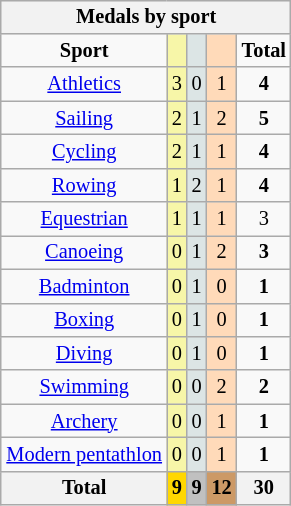<table class="wikitable" style="font-size:85%; float: right;">
<tr style="background:#efefef;">
<th colspan=5><strong>Medals by sport</strong></th>
</tr>
<tr align=center>
<td><strong>Sport</strong></td>
<td bgcolor=#f7f6a8></td>
<td bgcolor=#dce5e5></td>
<td bgcolor=#ffdab9></td>
<td><strong>Total</strong></td>
</tr>
<tr align=center>
<td><a href='#'>Athletics</a></td>
<td style="background:#F7F6A8;">3</td>
<td style="background:#DCE5E5;">0</td>
<td style="background:#FFDAB9;">1</td>
<td><strong>4</strong></td>
</tr>
<tr align=center>
<td><a href='#'>Sailing</a></td>
<td style="background:#F7F6A8;">2</td>
<td style="background:#DCE5E5;">1</td>
<td style="background:#FFDAB9;">2</td>
<td><strong>5</strong></td>
</tr>
<tr align=center>
<td><a href='#'>Cycling</a></td>
<td style="background:#F7F6A8;">2</td>
<td style="background:#DCE5E5;">1</td>
<td style="background:#FFDAB9;">1</td>
<td><strong>4</strong></td>
</tr>
<tr align=center>
<td><a href='#'>Rowing</a></td>
<td style="background:#F7F6A8;">1</td>
<td style="background:#DCE5E5;">2</td>
<td style="background:#FFDAB9;">1</td>
<td><strong>4</strong></td>
</tr>
<tr align=center>
<td><a href='#'>Equestrian</a></td>
<td style="background:#F7F6A8;">1</td>
<td style="background:#DCE5E5;">1</td>
<td style="background:#FFDAB9;">1</td>
<td>3</td>
</tr>
<tr align=center>
<td><a href='#'>Canoeing</a></td>
<td style="background:#F7F6A8;">0</td>
<td style="background:#DCE5E5;">1</td>
<td style="background:#FFDAB9;">2</td>
<td><strong>3</strong></td>
</tr>
<tr align=center>
<td><a href='#'>Badminton</a></td>
<td style="background:#F7F6A8;">0</td>
<td style="background:#DCE5E5;">1</td>
<td style="background:#FFDAB9;">0</td>
<td><strong>1</strong></td>
</tr>
<tr align=center>
<td><a href='#'>Boxing</a></td>
<td style="background:#F7F6A8;">0</td>
<td style="background:#DCE5E5;">1</td>
<td style="background:#FFDAB9;">0</td>
<td><strong>1</strong></td>
</tr>
<tr align=center>
<td><a href='#'>Diving</a></td>
<td style="background:#F7F6A8;">0</td>
<td style="background:#DCE5E5;">1</td>
<td style="background:#FFDAB9;">0</td>
<td><strong>1</strong></td>
</tr>
<tr align=center>
<td><a href='#'>Swimming</a></td>
<td style="background:#F7F6A8;">0</td>
<td style="background:#DCE5E5;">0</td>
<td style="background:#FFDAB9;">2</td>
<td><strong>2</strong></td>
</tr>
<tr align=center>
<td><a href='#'>Archery</a></td>
<td style="background:#F7F6A8;">0</td>
<td style="background:#DCE5E5;">0</td>
<td style="background:#FFDAB9;">1</td>
<td><strong>1</strong></td>
</tr>
<tr align=center>
<td><a href='#'>Modern pentathlon</a></td>
<td style="background:#F7F6A8;">0</td>
<td style="background:#DCE5E5;">0</td>
<td style="background:#FFDAB9;">1</td>
<td><strong>1</strong></td>
</tr>
<tr align=center>
<th><strong>Total</strong></th>
<th style="background:gold;"><strong>9</strong></th>
<th style="background:silver;"><strong>9</strong></th>
<th style="background:#c96;"><strong>12</strong></th>
<th><strong>30</strong></th>
</tr>
</table>
